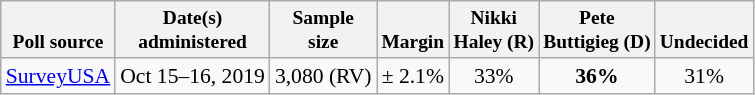<table class="wikitable sortable" style="font-size:90%;text-align:center;">
<tr valign=bottom style="font-size:90%;">
<th>Poll source</th>
<th>Date(s)<br>administered</th>
<th>Sample<br>size</th>
<th>Margin<br></th>
<th>Nikki<br>Haley (R)</th>
<th>Pete<br>Buttigieg (D)</th>
<th>Undecided</th>
</tr>
<tr>
<td style="text-align:left;"><a href='#'>SurveyUSA</a></td>
<td>Oct 15–16, 2019</td>
<td>3,080 (RV)</td>
<td>± 2.1%</td>
<td>33%</td>
<td><strong>36%</strong></td>
<td>31%</td>
</tr>
</table>
